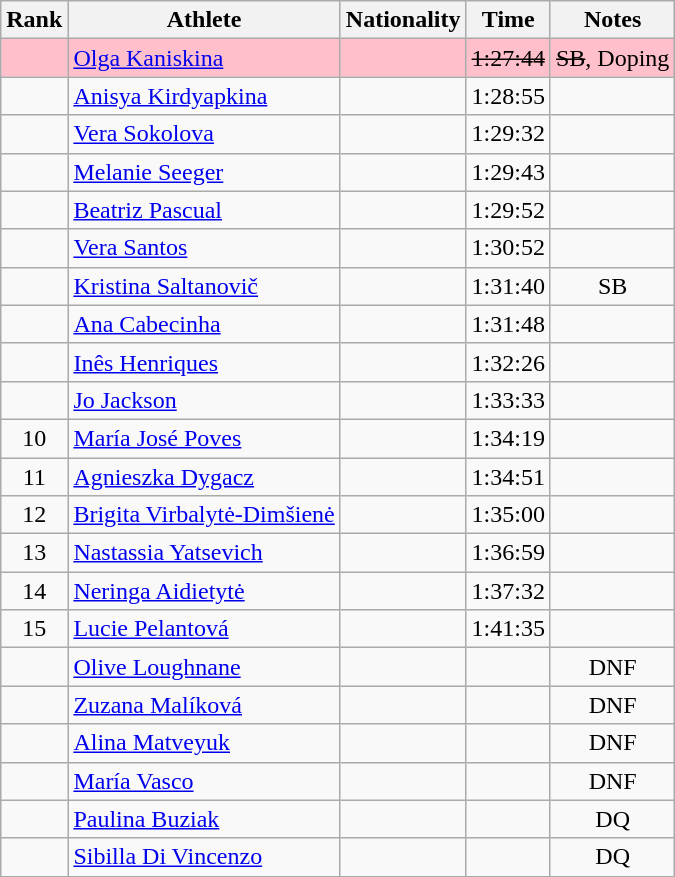<table class="wikitable sortable" style="text-align:center">
<tr>
<th>Rank</th>
<th>Athlete</th>
<th>Nationality</th>
<th>Time</th>
<th>Notes</th>
</tr>
<tr bgcolor=pink>
<td></td>
<td align="left"><a href='#'>Olga Kaniskina</a></td>
<td align=left></td>
<td><s>1:27:44 </s></td>
<td><s>SB</s>, Doping</td>
</tr>
<tr>
<td></td>
<td align="left"><a href='#'>Anisya Kirdyapkina</a></td>
<td align=left></td>
<td>1:28:55</td>
<td></td>
</tr>
<tr>
<td></td>
<td align="left"><a href='#'>Vera Sokolova</a></td>
<td align=left></td>
<td>1:29:32</td>
<td></td>
</tr>
<tr>
<td></td>
<td align="left"><a href='#'>Melanie Seeger</a></td>
<td align=left></td>
<td>1:29:43</td>
<td></td>
</tr>
<tr>
<td></td>
<td align="left"><a href='#'>Beatriz Pascual</a></td>
<td align=left></td>
<td>1:29:52</td>
<td></td>
</tr>
<tr>
<td></td>
<td align="left"><a href='#'>Vera Santos</a></td>
<td align=left></td>
<td>1:30:52</td>
<td></td>
</tr>
<tr>
<td></td>
<td align="left"><a href='#'>Kristina Saltanovič</a></td>
<td align=left></td>
<td>1:31:40</td>
<td>SB</td>
</tr>
<tr>
<td></td>
<td align="left"><a href='#'>Ana Cabecinha</a></td>
<td align=left></td>
<td>1:31:48</td>
<td></td>
</tr>
<tr>
<td></td>
<td align="left"><a href='#'>Inês Henriques</a></td>
<td align=left></td>
<td>1:32:26</td>
<td></td>
</tr>
<tr>
<td></td>
<td align="left"><a href='#'>Jo Jackson</a></td>
<td align=left></td>
<td>1:33:33</td>
<td></td>
</tr>
<tr>
<td>10</td>
<td align="left"><a href='#'>María José Poves</a></td>
<td align=left></td>
<td>1:34:19</td>
<td></td>
</tr>
<tr>
<td>11</td>
<td align="left"><a href='#'>Agnieszka Dygacz</a></td>
<td align=left></td>
<td>1:34:51</td>
<td></td>
</tr>
<tr>
<td>12</td>
<td align="left"><a href='#'>Brigita Virbalytė-Dimšienė</a></td>
<td align=left></td>
<td>1:35:00</td>
<td></td>
</tr>
<tr>
<td>13</td>
<td align="left"><a href='#'>Nastassia Yatsevich</a></td>
<td align=left></td>
<td>1:36:59</td>
<td></td>
</tr>
<tr>
<td>14</td>
<td align="left"><a href='#'>Neringa Aidietytė</a></td>
<td align=left></td>
<td>1:37:32</td>
<td></td>
</tr>
<tr>
<td>15</td>
<td align="left"><a href='#'>Lucie Pelantová</a></td>
<td align=left></td>
<td>1:41:35</td>
<td></td>
</tr>
<tr>
<td></td>
<td align="left"><a href='#'>Olive Loughnane</a></td>
<td align=left></td>
<td></td>
<td>DNF</td>
</tr>
<tr>
<td></td>
<td align="left"><a href='#'>Zuzana Malíková</a></td>
<td align=left></td>
<td></td>
<td>DNF</td>
</tr>
<tr>
<td></td>
<td align="left"><a href='#'>Alina Matveyuk</a></td>
<td align=left></td>
<td></td>
<td>DNF</td>
</tr>
<tr>
<td></td>
<td align="left"><a href='#'>María Vasco</a></td>
<td align=left></td>
<td></td>
<td>DNF</td>
</tr>
<tr>
<td></td>
<td align="left"><a href='#'>Paulina Buziak</a></td>
<td align=left></td>
<td></td>
<td>DQ</td>
</tr>
<tr>
<td></td>
<td align="left"><a href='#'>Sibilla Di Vincenzo</a></td>
<td align=left></td>
<td></td>
<td>DQ</td>
</tr>
<tr>
</tr>
</table>
